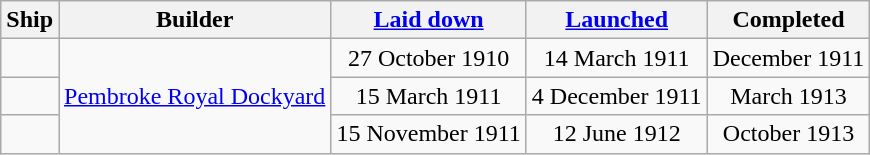<table class="wikitable plainrowheaders">
<tr>
<th scope="col">Ship</th>
<th scope="col">Builder</th>
<th scope="col"><a href='#'>Laid down</a></th>
<th scope="col"><a href='#'>Launched</a></th>
<th scope="col">Completed</th>
</tr>
<tr>
<td scope="row"></td>
<td rowspan=3><a href='#'>Pembroke Royal Dockyard</a></td>
<td align=center>27 October 1910</td>
<td align=center>14 March 1911</td>
<td align=center>December 1911</td>
</tr>
<tr>
<td scope="row"></td>
<td align=center>15 March 1911</td>
<td align=center>4 December 1911</td>
<td align=center>March 1913</td>
</tr>
<tr>
<td scope="row"></td>
<td align=center>15 November 1911</td>
<td align=center>12 June 1912</td>
<td align=center>October 1913</td>
</tr>
</table>
